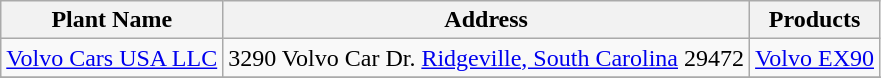<table class="wikitable">
<tr>
<th>Plant Name</th>
<th>Address</th>
<th>Products</th>
</tr>
<tr --->
<td><a href='#'>Volvo Cars USA LLC</a></td>
<td>3290 Volvo Car Dr. <a href='#'>Ridgeville, South Carolina</a> 29472</td>
<td><a href='#'>Volvo EX90</a></td>
</tr>
<tr --->
</tr>
<tr --->
</tr>
</table>
